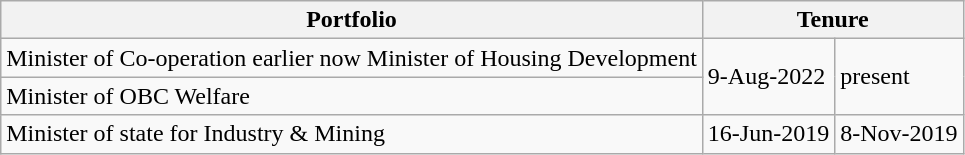<table class="wikitable">
<tr>
<th>Portfolio</th>
<th colspan="2">Tenure</th>
</tr>
<tr>
<td>Minister of Co-operation earlier now Minister of Housing Development</td>
<td rowspan="2">9-Aug-2022</td>
<td rowspan="2">present</td>
</tr>
<tr>
<td>Minister of OBC Welfare</td>
</tr>
<tr>
<td>Minister of state for Industry & Mining</td>
<td>16-Jun-2019</td>
<td>8-Nov-2019</td>
</tr>
</table>
